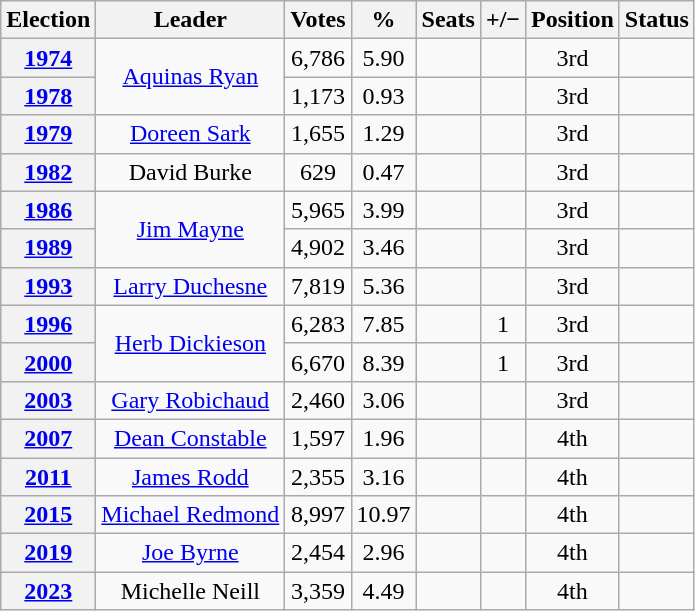<table class=wikitable style="text-align: center;">
<tr>
<th>Election</th>
<th>Leader</th>
<th>Votes</th>
<th>%</th>
<th>Seats</th>
<th>+/−</th>
<th>Position</th>
<th>Status</th>
</tr>
<tr>
<th><a href='#'>1974</a></th>
<td rowspan=2><a href='#'>Aquinas Ryan</a></td>
<td>6,786</td>
<td>5.90</td>
<td></td>
<td></td>
<td> 3rd</td>
<td></td>
</tr>
<tr>
<th><a href='#'>1978</a></th>
<td>1,173</td>
<td>0.93</td>
<td></td>
<td></td>
<td> 3rd</td>
<td></td>
</tr>
<tr>
<th><a href='#'>1979</a></th>
<td><a href='#'>Doreen Sark</a></td>
<td>1,655</td>
<td>1.29</td>
<td></td>
<td></td>
<td> 3rd</td>
<td></td>
</tr>
<tr>
<th><a href='#'>1982</a></th>
<td>David Burke</td>
<td>629</td>
<td>0.47</td>
<td></td>
<td></td>
<td> 3rd</td>
<td></td>
</tr>
<tr>
<th><a href='#'>1986</a></th>
<td rowspan=2><a href='#'>Jim Mayne</a></td>
<td>5,965</td>
<td>3.99</td>
<td></td>
<td></td>
<td> 3rd</td>
<td></td>
</tr>
<tr>
<th><a href='#'>1989</a></th>
<td>4,902</td>
<td>3.46</td>
<td></td>
<td></td>
<td> 3rd</td>
<td></td>
</tr>
<tr>
<th><a href='#'>1993</a></th>
<td><a href='#'>Larry Duchesne</a></td>
<td>7,819</td>
<td>5.36</td>
<td></td>
<td></td>
<td> 3rd</td>
<td></td>
</tr>
<tr>
<th><a href='#'>1996</a></th>
<td rowspan=2><a href='#'>Herb Dickieson</a></td>
<td>6,283</td>
<td>7.85</td>
<td></td>
<td> 1</td>
<td> 3rd</td>
<td></td>
</tr>
<tr>
<th><a href='#'>2000</a></th>
<td>6,670</td>
<td>8.39</td>
<td></td>
<td> 1</td>
<td> 3rd</td>
<td></td>
</tr>
<tr>
<th><a href='#'>2003</a></th>
<td><a href='#'>Gary Robichaud</a></td>
<td>2,460</td>
<td>3.06</td>
<td></td>
<td></td>
<td> 3rd</td>
<td></td>
</tr>
<tr>
<th><a href='#'>2007</a></th>
<td><a href='#'>Dean Constable</a></td>
<td>1,597</td>
<td>1.96</td>
<td></td>
<td></td>
<td> 4th</td>
<td></td>
</tr>
<tr>
<th><a href='#'>2011</a></th>
<td><a href='#'>James Rodd</a></td>
<td>2,355</td>
<td>3.16</td>
<td></td>
<td></td>
<td> 4th</td>
<td></td>
</tr>
<tr>
<th><a href='#'>2015</a></th>
<td><a href='#'>Michael Redmond</a></td>
<td>8,997</td>
<td>10.97</td>
<td></td>
<td></td>
<td> 4th</td>
<td></td>
</tr>
<tr>
<th><a href='#'>2019</a></th>
<td><a href='#'>Joe Byrne</a></td>
<td>2,454</td>
<td>2.96</td>
<td></td>
<td></td>
<td> 4th</td>
<td></td>
</tr>
<tr>
<th><a href='#'>2023</a></th>
<td>Michelle Neill</td>
<td>3,359</td>
<td>4.49</td>
<td></td>
<td></td>
<td> 4th</td>
<td></td>
</tr>
</table>
